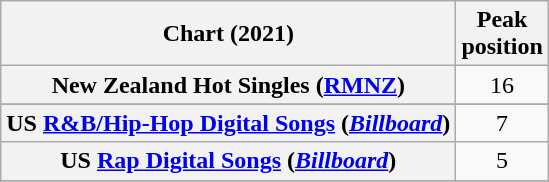<table class="wikitable sortable plainrowheaders" style="text-align:center">
<tr>
<th scope="col">Chart (2021)</th>
<th scope="col">Peak<br> position</th>
</tr>
<tr>
<th scope="row">New Zealand Hot Singles (<a href='#'>RMNZ</a>)</th>
<td>16</td>
</tr>
<tr>
</tr>
<tr>
<th scope="row">US <a href='#'>R&B/Hip-Hop Digital Songs</a> (<em><a href='#'>Billboard</a></em>)</th>
<td>7</td>
</tr>
<tr>
<th scope="row">US <a href='#'>Rap Digital Songs</a> (<em><a href='#'>Billboard</a></em>)</th>
<td>5</td>
</tr>
<tr>
</tr>
<tr>
</tr>
</table>
